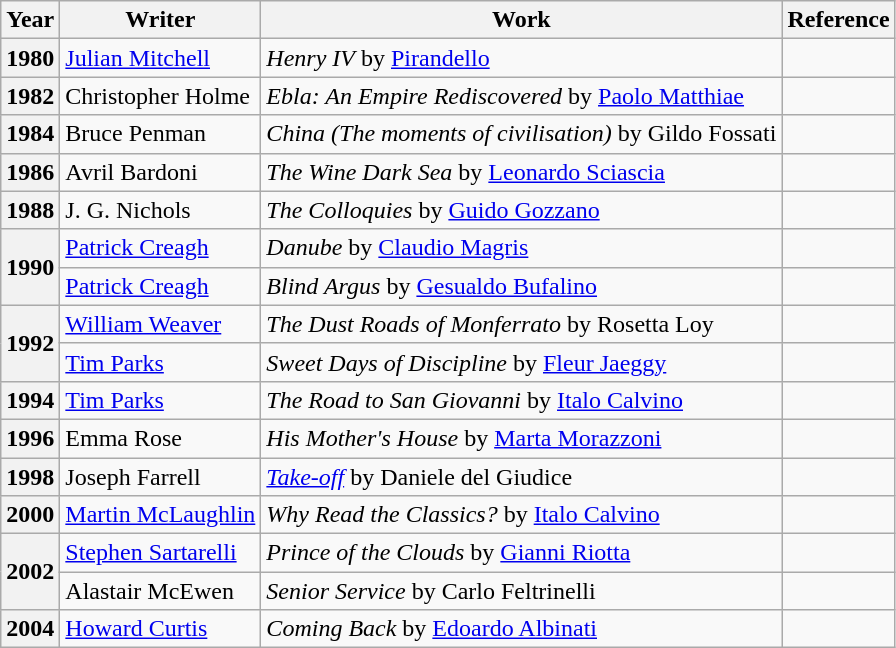<table class="wikitable">
<tr>
<th>Year</th>
<th>Writer</th>
<th>Work</th>
<th>Reference</th>
</tr>
<tr>
<th>1980</th>
<td><a href='#'>Julian Mitchell</a></td>
<td><em>Henry IV</em> by <a href='#'>Pirandello</a></td>
<td></td>
</tr>
<tr>
<th>1982</th>
<td>Christopher Holme</td>
<td><em>Ebla: An Empire Rediscovered</em> by <a href='#'>Paolo Matthiae</a></td>
<td></td>
</tr>
<tr>
<th>1984</th>
<td>Bruce Penman</td>
<td><em>China (The moments of civilisation)</em> by Gildo Fossati</td>
<td></td>
</tr>
<tr>
<th>1986</th>
<td>Avril Bardoni</td>
<td><em>The Wine Dark Sea</em> by <a href='#'>Leonardo Sciascia</a></td>
<td></td>
</tr>
<tr>
<th>1988</th>
<td>J. G. Nichols</td>
<td><em>The Colloquies</em> by <a href='#'>Guido Gozzano</a></td>
<td></td>
</tr>
<tr>
<th rowspan=2>1990</th>
<td><a href='#'>Patrick Creagh</a></td>
<td><em>Danube</em> by <a href='#'>Claudio Magris</a></td>
<td></td>
</tr>
<tr>
<td><a href='#'>Patrick Creagh</a></td>
<td><em>Blind Argus</em> by <a href='#'>Gesualdo Bufalino</a></td>
<td></td>
</tr>
<tr>
<th rowspan=2>1992</th>
<td><a href='#'>William Weaver</a></td>
<td><em>The Dust Roads of Monferrato</em> by Rosetta Loy</td>
<td></td>
</tr>
<tr>
<td><a href='#'>Tim Parks</a></td>
<td><em>Sweet Days of Discipline</em> by <a href='#'>Fleur Jaeggy</a></td>
<td></td>
</tr>
<tr>
<th>1994</th>
<td><a href='#'>Tim Parks</a></td>
<td><em>The Road to San Giovanni</em> by <a href='#'>Italo Calvino</a></td>
<td></td>
</tr>
<tr>
<th>1996</th>
<td>Emma Rose</td>
<td><em>His Mother's House</em> by <a href='#'>Marta Morazzoni</a></td>
<td></td>
</tr>
<tr>
<th>1998</th>
<td>Joseph Farrell</td>
<td><em><a href='#'>Take-off</a></em> by Daniele del Giudice</td>
<td></td>
</tr>
<tr>
<th>2000</th>
<td><a href='#'>Martin McLaughlin</a></td>
<td><em>Why Read the Classics?</em> by <a href='#'>Italo Calvino</a></td>
<td></td>
</tr>
<tr>
<th rowspan=2>2002</th>
<td><a href='#'>Stephen Sartarelli</a></td>
<td><em>Prince of the Clouds</em> by <a href='#'>Gianni Riotta</a></td>
<td></td>
</tr>
<tr>
<td>Alastair McEwen</td>
<td><em>Senior Service</em> by Carlo Feltrinelli</td>
<td></td>
</tr>
<tr>
<th>2004</th>
<td><a href='#'>Howard Curtis</a></td>
<td><em>Coming Back</em> by <a href='#'>Edoardo Albinati</a></td>
<td></td>
</tr>
</table>
